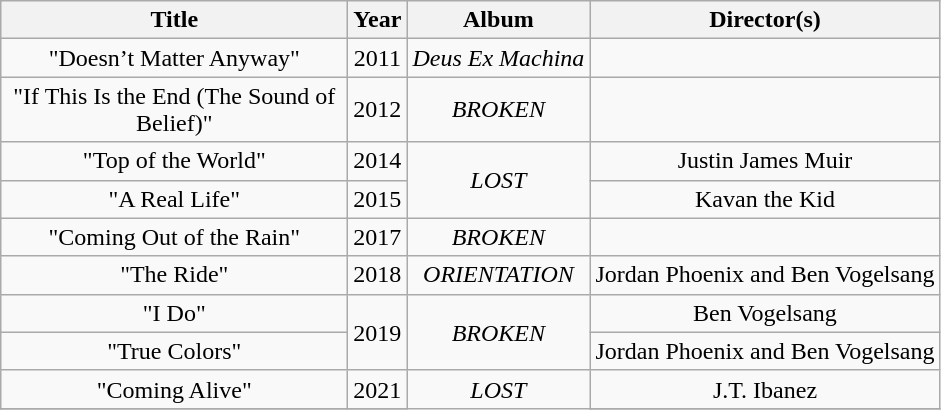<table class="wikitable plainrowheaders" style="text-align:center;">
<tr>
<th scope="col" style="width:14em;">Title</th>
<th scope="col">Year</th>
<th scope="col">Album</th>
<th scope="col">Director(s)</th>
</tr>
<tr>
<td>"Doesn’t Matter Anyway"</td>
<td>2011</td>
<td><em>Deus Ex Machina</em></td>
<td></td>
</tr>
<tr>
<td>"If This Is the End (The Sound of Belief)"</td>
<td>2012</td>
<td><em>BROKEN</em></td>
<td></td>
</tr>
<tr>
<td>"Top of the World"</td>
<td>2014</td>
<td rowspan= "2"><em>LOST</em></td>
<td>Justin James Muir</td>
</tr>
<tr>
<td>"A Real Life"</td>
<td>2015</td>
<td>Kavan the Kid</td>
</tr>
<tr>
<td>"Coming Out of the Rain"</td>
<td>2017</td>
<td><em>BROKEN</em></td>
<td></td>
</tr>
<tr>
<td>"The Ride"</td>
<td>2018</td>
<td><em>ORIENTATION</em></td>
<td>Jordan Phoenix and Ben Vogelsang</td>
</tr>
<tr>
<td>"I Do"</td>
<td rowspan="2">2019</td>
<td rowspan="2"><em>BROKEN</em></td>
<td>Ben Vogelsang</td>
</tr>
<tr>
<td>"True Colors"</td>
<td>Jordan Phoenix and Ben Vogelsang</td>
</tr>
<tr>
<td>"Coming Alive"</td>
<td>2021</td>
<td rowspan="2"><em>LOST</em></td>
<td>J.T. Ibanez</td>
</tr>
<tr>
</tr>
</table>
